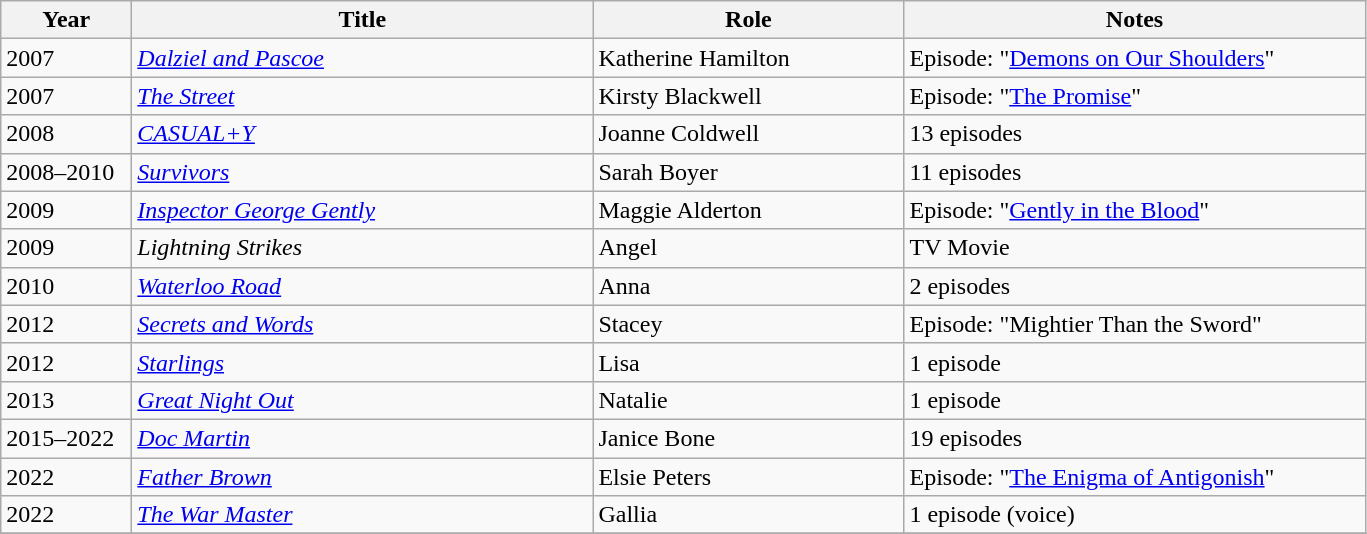<table class="wikitable">
<tr>
<th scope="col" width="80">Year</th>
<th scope="col" width="300">Title</th>
<th scope="col" width="200">Role</th>
<th scope="col" width="300">Notes</th>
</tr>
<tr>
<td>2007</td>
<td><em><a href='#'>Dalziel and Pascoe</a></em></td>
<td>Katherine Hamilton</td>
<td>Episode: "<a href='#'>Demons on Our Shoulders</a>"</td>
</tr>
<tr>
<td>2007</td>
<td><em><a href='#'>The Street</a></em></td>
<td>Kirsty Blackwell</td>
<td>Episode: "<a href='#'>The Promise</a>"</td>
</tr>
<tr>
<td>2008</td>
<td><em><a href='#'>CASUAL+Y</a></em></td>
<td>Joanne Coldwell</td>
<td>13 episodes</td>
</tr>
<tr>
<td>2008–2010</td>
<td><em><a href='#'>Survivors</a></em></td>
<td>Sarah Boyer</td>
<td>11 episodes</td>
</tr>
<tr>
<td>2009</td>
<td><em><a href='#'>Inspector George Gently</a></em></td>
<td>Maggie Alderton</td>
<td>Episode: "<a href='#'>Gently in the Blood</a>"</td>
</tr>
<tr>
<td>2009</td>
<td><em>Lightning Strikes</em></td>
<td>Angel</td>
<td>TV Movie</td>
</tr>
<tr>
<td>2010</td>
<td><em><a href='#'>Waterloo Road</a></em></td>
<td>Anna</td>
<td>2 episodes</td>
</tr>
<tr>
<td>2012</td>
<td><em><a href='#'>Secrets and Words</a></em></td>
<td>Stacey</td>
<td>Episode: "Mightier Than the Sword"</td>
</tr>
<tr>
<td>2012</td>
<td><em><a href='#'>Starlings</a></em></td>
<td>Lisa</td>
<td>1 episode</td>
</tr>
<tr>
<td>2013</td>
<td><em><a href='#'>Great Night Out</a></em></td>
<td>Natalie</td>
<td>1 episode</td>
</tr>
<tr>
<td>2015–2022</td>
<td><em><a href='#'>Doc Martin</a></em></td>
<td>Janice Bone</td>
<td>19 episodes</td>
</tr>
<tr>
<td>2022</td>
<td><em><a href='#'>Father Brown</a></em></td>
<td>Elsie Peters</td>
<td>Episode: "<a href='#'>The Enigma of Antigonish</a>"</td>
</tr>
<tr>
<td>2022</td>
<td><em><a href='#'>The War Master</a></em></td>
<td>Gallia</td>
<td>1 episode (voice)</td>
</tr>
<tr>
</tr>
</table>
